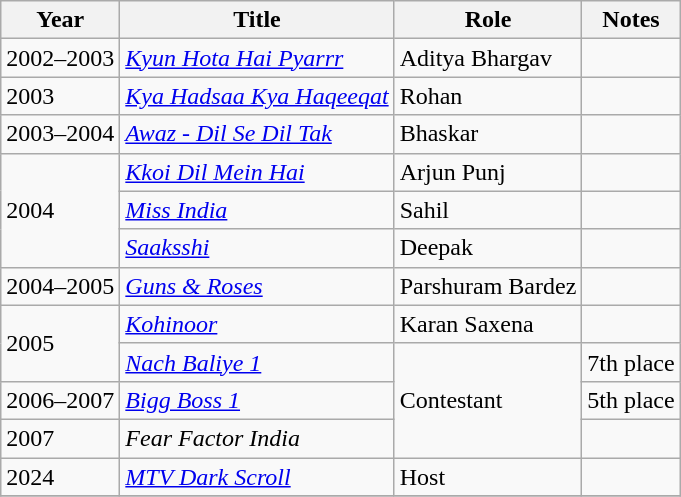<table class="wikitable sortable">
<tr>
<th scope="col">Year</th>
<th scope="col">Title</th>
<th scope="col">Role</th>
<th>Notes</th>
</tr>
<tr>
<td>2002–2003</td>
<td><em><a href='#'>Kyun Hota Hai Pyarrr</a></em></td>
<td>Aditya Bhargav</td>
<td></td>
</tr>
<tr>
<td>2003</td>
<td><em><a href='#'>Kya Hadsaa Kya Haqeeqat</a></em></td>
<td>Rohan</td>
<td></td>
</tr>
<tr>
<td>2003–2004</td>
<td><em><a href='#'>Awaz - Dil Se Dil Tak</a></em></td>
<td>Bhaskar</td>
<td></td>
</tr>
<tr>
<td rowspan="3">2004</td>
<td><em><a href='#'>Kkoi Dil Mein Hai</a></em></td>
<td>Arjun Punj</td>
<td></td>
</tr>
<tr>
<td><em><a href='#'>Miss India</a></em></td>
<td>Sahil</td>
<td></td>
</tr>
<tr>
<td><em><a href='#'>Saaksshi</a></em></td>
<td>Deepak</td>
<td></td>
</tr>
<tr>
<td>2004–2005</td>
<td><em><a href='#'>Guns & Roses</a></em></td>
<td>Parshuram Bardez</td>
<td></td>
</tr>
<tr>
<td rowspan="2">2005</td>
<td><em><a href='#'>Kohinoor</a></em></td>
<td>Karan Saxena</td>
<td></td>
</tr>
<tr>
<td><em><a href='#'>Nach Baliye 1</a></em></td>
<td rowspan="3">Contestant</td>
<td>7th place</td>
</tr>
<tr>
<td>2006–2007</td>
<td><em><a href='#'>Bigg Boss 1</a></em></td>
<td>5th place</td>
</tr>
<tr>
<td>2007</td>
<td><em>Fear Factor India</em></td>
<td></td>
</tr>
<tr>
<td>2024</td>
<td><em><a href='#'>MTV Dark Scroll</a></em></td>
<td>Host</td>
<td></td>
</tr>
<tr>
</tr>
</table>
